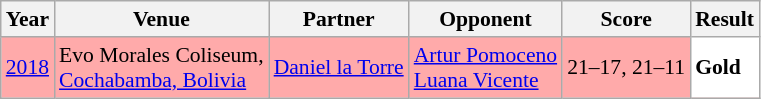<table class="sortable wikitable" style="font-size: 90%;">
<tr>
<th>Year</th>
<th>Venue</th>
<th>Partner</th>
<th>Opponent</th>
<th>Score</th>
<th>Result</th>
</tr>
<tr style="background:#FFAAAA">
<td align="center"><a href='#'>2018</a></td>
<td align="left">Evo Morales Coliseum,<br><a href='#'>Cochabamba, Bolivia</a></td>
<td align="left"> <a href='#'>Daniel la Torre</a></td>
<td align="left"> <a href='#'>Artur Pomoceno</a> <br>  <a href='#'>Luana Vicente</a></td>
<td align="left">21–17, 21–11</td>
<td style="text-align:left; background:white"> <strong>Gold</strong></td>
</tr>
</table>
